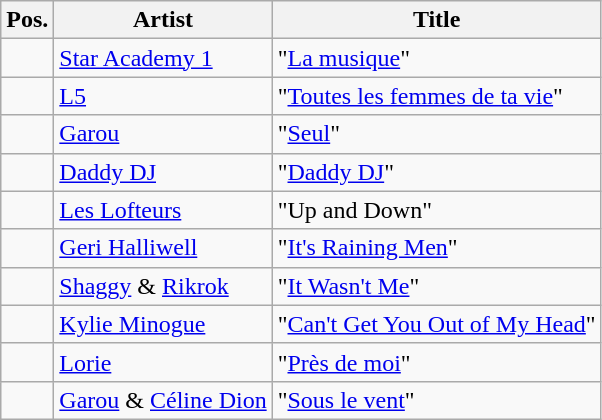<table class="wikitable sortable">
<tr>
<th>Pos.</th>
<th>Artist</th>
<th>Title</th>
</tr>
<tr>
<td></td>
<td><a href='#'>Star Academy 1</a></td>
<td>"<a href='#'>La musique</a>"</td>
</tr>
<tr>
<td></td>
<td><a href='#'>L5</a></td>
<td>"<a href='#'>Toutes les femmes de ta vie</a>"</td>
</tr>
<tr>
<td></td>
<td><a href='#'>Garou</a></td>
<td>"<a href='#'>Seul</a>"</td>
</tr>
<tr>
<td></td>
<td><a href='#'>Daddy DJ</a></td>
<td>"<a href='#'>Daddy DJ</a>"</td>
</tr>
<tr>
<td></td>
<td><a href='#'>Les Lofteurs</a></td>
<td>"Up and Down"</td>
</tr>
<tr>
<td></td>
<td><a href='#'>Geri Halliwell</a></td>
<td>"<a href='#'>It's Raining Men</a>"</td>
</tr>
<tr>
<td></td>
<td><a href='#'>Shaggy</a> & <a href='#'>Rikrok</a></td>
<td>"<a href='#'>It Wasn't Me</a>"</td>
</tr>
<tr>
<td></td>
<td><a href='#'>Kylie Minogue</a></td>
<td>"<a href='#'>Can't Get You Out of My Head</a>"</td>
</tr>
<tr>
<td></td>
<td><a href='#'>Lorie</a></td>
<td>"<a href='#'>Près de moi</a>"</td>
</tr>
<tr>
<td></td>
<td><a href='#'>Garou</a> & <a href='#'>Céline Dion</a></td>
<td>"<a href='#'>Sous le vent</a>"</td>
</tr>
</table>
